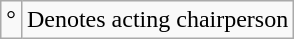<table class="wikitable">
<tr>
<td align=center>°</td>
<td>Denotes acting chairperson</td>
</tr>
</table>
